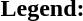<table class="toccolours" style="font-size:100%; white-space:nowrap;">
<tr>
<td><strong>Legend:</strong></td>
<td>      </td>
</tr>
<tr>
<td></td>
</tr>
<tr>
<td></td>
</tr>
</table>
